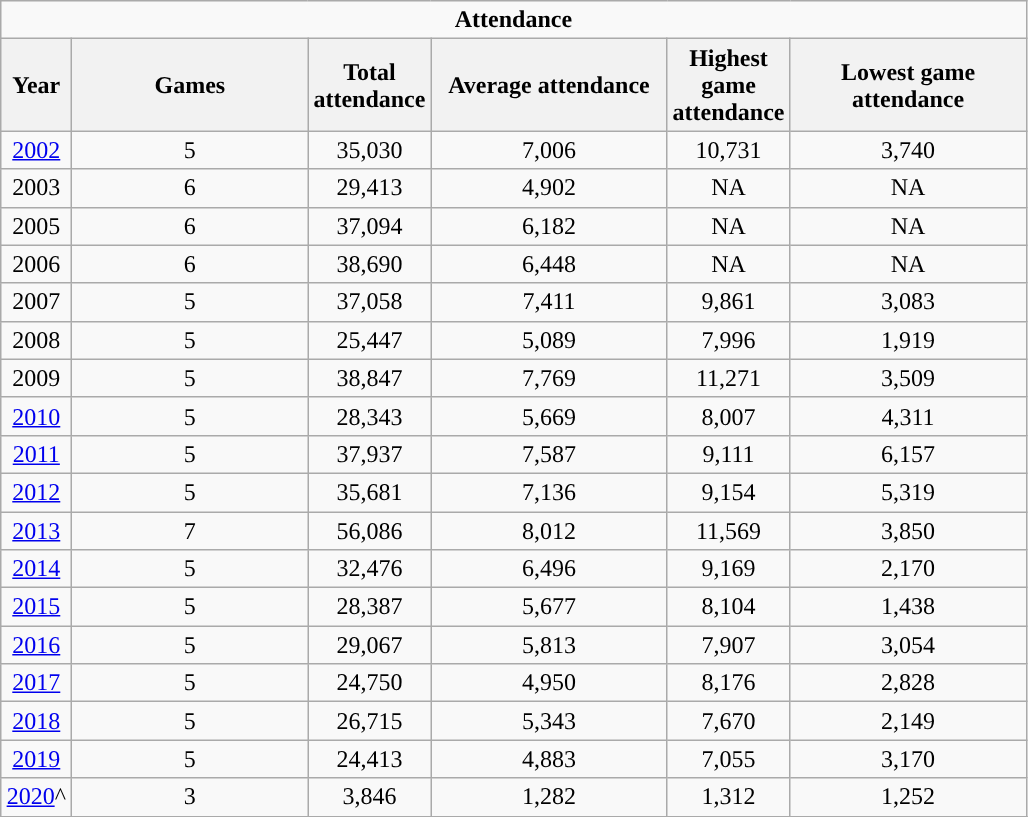<table class="wikitable sortable" style="text-align:center">
<tr>
<td colspan="6"><strong>Attendance</strong></td>
</tr>
<tr>
<th style="width:40px; ">Year</th>
<th style="width:150px; ">Games</th>
<th style="width:40px; ">Total attendance</th>
<th style="width:150px; ">Average attendance</th>
<th style="width:40px; ">Highest game attendance</th>
<th style="width:150px; ">Lowest game attendance</th>
</tr>
<tr>
<td><a href='#'>2002</a></td>
<td>5</td>
<td>35,030</td>
<td>7,006</td>
<td>10,731</td>
<td>3,740</td>
</tr>
<tr>
<td>2003</td>
<td>6</td>
<td>29,413</td>
<td>4,902</td>
<td>NA</td>
<td>NA</td>
</tr>
<tr>
<td>2005</td>
<td>6</td>
<td>37,094</td>
<td>6,182</td>
<td>NA</td>
<td>NA</td>
</tr>
<tr>
<td>2006</td>
<td>6</td>
<td>38,690</td>
<td>6,448</td>
<td>NA</td>
<td>NA</td>
</tr>
<tr>
<td>2007</td>
<td>5</td>
<td>37,058</td>
<td>7,411</td>
<td>9,861</td>
<td>3,083</td>
</tr>
<tr>
<td>2008</td>
<td>5</td>
<td>25,447</td>
<td>5,089</td>
<td>7,996</td>
<td>1,919</td>
</tr>
<tr>
<td>2009</td>
<td>5</td>
<td>38,847</td>
<td>7,769</td>
<td>11,271</td>
<td>3,509</td>
</tr>
<tr>
<td><a href='#'>2010</a></td>
<td>5</td>
<td>28,343</td>
<td>5,669</td>
<td>8,007</td>
<td>4,311</td>
</tr>
<tr>
<td><a href='#'>2011</a></td>
<td>5</td>
<td>37,937</td>
<td>7,587</td>
<td>9,111</td>
<td>6,157</td>
</tr>
<tr>
<td><a href='#'>2012</a></td>
<td>5</td>
<td>35,681</td>
<td>7,136</td>
<td>9,154</td>
<td>5,319</td>
</tr>
<tr>
<td><a href='#'>2013</a></td>
<td>7</td>
<td>56,086</td>
<td>8,012</td>
<td>11,569</td>
<td>3,850</td>
</tr>
<tr>
<td><a href='#'>2014</a></td>
<td>5</td>
<td>32,476</td>
<td>6,496</td>
<td>9,169</td>
<td>2,170</td>
</tr>
<tr>
<td><a href='#'>2015</a></td>
<td>5</td>
<td>28,387</td>
<td>5,677</td>
<td>8,104</td>
<td>1,438</td>
</tr>
<tr>
<td><a href='#'>2016</a></td>
<td>5</td>
<td>29,067</td>
<td>5,813</td>
<td>7,907</td>
<td>3,054</td>
</tr>
<tr>
<td><a href='#'>2017</a></td>
<td>5</td>
<td>24,750</td>
<td>4,950</td>
<td>8,176</td>
<td>2,828</td>
</tr>
<tr>
<td><a href='#'>2018</a></td>
<td>5</td>
<td>26,715</td>
<td>5,343</td>
<td>7,670</td>
<td>2,149</td>
</tr>
<tr>
<td><a href='#'>2019</a></td>
<td>5</td>
<td>24,413</td>
<td>4,883</td>
<td>7,055</td>
<td>3,170</td>
</tr>
<tr>
<td><a href='#'>2020</a>^</td>
<td>3</td>
<td>3,846</td>
<td>1,282</td>
<td>1,312</td>
<td>1,252</td>
</tr>
<tr>
</tr>
</table>
